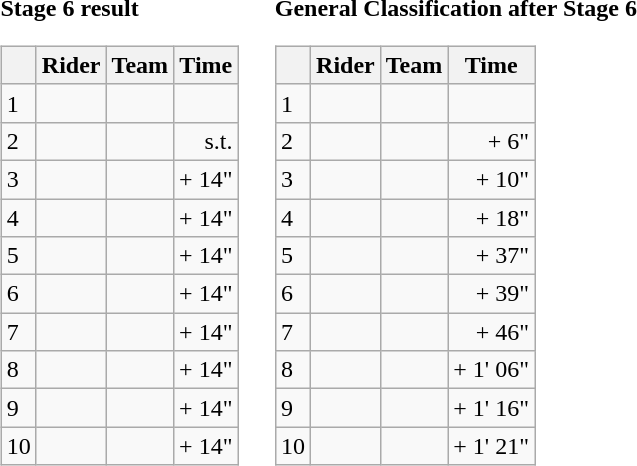<table>
<tr>
<td><strong>Stage 6 result</strong><br><table class="wikitable">
<tr>
<th></th>
<th>Rider</th>
<th>Team</th>
<th>Time</th>
</tr>
<tr>
<td>1</td>
<td></td>
<td></td>
<td align="right"></td>
</tr>
<tr>
<td>2</td>
<td></td>
<td></td>
<td align="right">s.t.</td>
</tr>
<tr>
<td>3</td>
<td></td>
<td></td>
<td align="right">+ 14"</td>
</tr>
<tr>
<td>4</td>
<td></td>
<td></td>
<td align="right">+ 14"</td>
</tr>
<tr>
<td>5</td>
<td></td>
<td></td>
<td align="right">+ 14"</td>
</tr>
<tr>
<td>6</td>
<td></td>
<td></td>
<td align="right">+ 14"</td>
</tr>
<tr>
<td>7</td>
<td></td>
<td></td>
<td align="right">+ 14"</td>
</tr>
<tr>
<td>8</td>
<td></td>
<td></td>
<td align="right">+ 14"</td>
</tr>
<tr>
<td>9</td>
<td></td>
<td></td>
<td align="right">+ 14"</td>
</tr>
<tr>
<td>10</td>
<td></td>
<td></td>
<td align="right">+ 14"</td>
</tr>
</table>
</td>
<td></td>
<td><strong>General Classification after Stage 6</strong><br><table class="wikitable">
<tr>
<th></th>
<th>Rider</th>
<th>Team</th>
<th>Time</th>
</tr>
<tr>
<td>1</td>
<td> </td>
<td></td>
<td align="right"></td>
</tr>
<tr>
<td>2</td>
<td></td>
<td></td>
<td align="right">+ 6"</td>
</tr>
<tr>
<td>3</td>
<td></td>
<td></td>
<td align="right">+ 10"</td>
</tr>
<tr>
<td>4</td>
<td> </td>
<td></td>
<td align="right">+ 18"</td>
</tr>
<tr>
<td>5</td>
<td></td>
<td></td>
<td align="right">+ 37"</td>
</tr>
<tr>
<td>6</td>
<td> </td>
<td></td>
<td align="right">+ 39"</td>
</tr>
<tr>
<td>7</td>
<td></td>
<td></td>
<td align="right">+ 46"</td>
</tr>
<tr>
<td>8</td>
<td></td>
<td></td>
<td align="right">+ 1' 06"</td>
</tr>
<tr>
<td>9</td>
<td></td>
<td></td>
<td align="right">+ 1' 16"</td>
</tr>
<tr>
<td>10</td>
<td></td>
<td></td>
<td align="right">+ 1' 21"</td>
</tr>
</table>
</td>
</tr>
</table>
